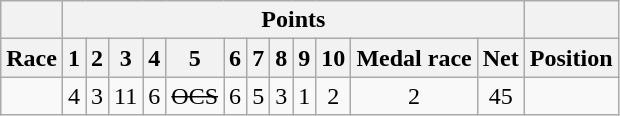<table | class="wikitable" style="text-align:center">
<tr>
<th></th>
<th colspan="12">Points</th>
<th></th>
</tr>
<tr>
<th>Race</th>
<th>1</th>
<th>2</th>
<th>3</th>
<th>4</th>
<th>5</th>
<th>6</th>
<th>7</th>
<th>8</th>
<th>9</th>
<th>10</th>
<th>Medal race</th>
<th>Net</th>
<th>Position</th>
</tr>
<tr>
<td></td>
<td>4</td>
<td>3</td>
<td>11</td>
<td>6</td>
<td><s>OCS</s></td>
<td>6</td>
<td>5</td>
<td>3</td>
<td>1</td>
<td>2</td>
<td>2</td>
<td>45</td>
<td></td>
</tr>
</table>
